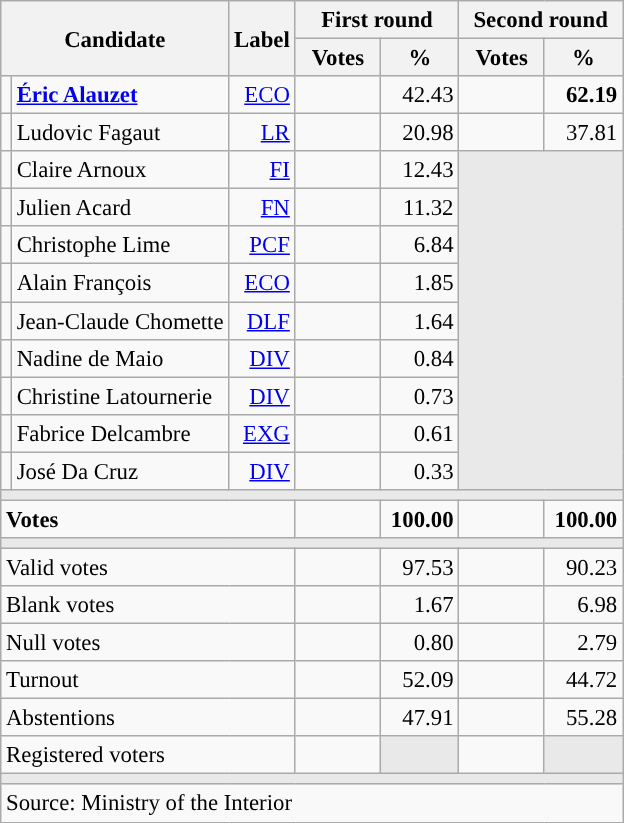<table class="wikitable" style="text-align:right;font-size:95%;">
<tr>
<th rowspan="2" colspan="2">Candidate</th>
<th rowspan="2">Label</th>
<th colspan="2">First round</th>
<th colspan="2">Second round</th>
</tr>
<tr>
<th style="width:50px;">Votes</th>
<th style="width:45px;">%</th>
<th style="width:50px;">Votes</th>
<th style="width:45px;">%</th>
</tr>
<tr>
<td style="color:inherit;background:"></td>
<td style="text-align:left;"><strong><a href='#'>Éric Alauzet</a></strong></td>
<td><a href='#'>ECO</a></td>
<td></td>
<td>42.43</td>
<td><strong></strong></td>
<td><strong>62.19</strong></td>
</tr>
<tr>
<td style="color:inherit;background:"></td>
<td style="text-align:left;">Ludovic Fagaut</td>
<td><a href='#'>LR</a></td>
<td></td>
<td>20.98</td>
<td></td>
<td>37.81</td>
</tr>
<tr>
<td style="color:inherit;background:"></td>
<td style="text-align:left;">Claire Arnoux</td>
<td><a href='#'>FI</a></td>
<td></td>
<td>12.43</td>
<td colspan="2" rowspan="9" style="background:#E9E9E9;"></td>
</tr>
<tr>
<td style="color:inherit;background:"></td>
<td style="text-align:left;">Julien Acard</td>
<td><a href='#'>FN</a></td>
<td></td>
<td>11.32</td>
</tr>
<tr>
<td style="color:inherit;background:"></td>
<td style="text-align:left;">Christophe Lime</td>
<td><a href='#'>PCF</a></td>
<td></td>
<td>6.84</td>
</tr>
<tr>
<td style="color:inherit;background:"></td>
<td style="text-align:left;">Alain François</td>
<td><a href='#'>ECO</a></td>
<td></td>
<td>1.85</td>
</tr>
<tr>
<td style="color:inherit;background:"></td>
<td style="text-align:left;">Jean-Claude Chomette</td>
<td><a href='#'>DLF</a></td>
<td></td>
<td>1.64</td>
</tr>
<tr>
<td style="color:inherit;background:"></td>
<td style="text-align:left;">Nadine de Maio</td>
<td><a href='#'>DIV</a></td>
<td></td>
<td>0.84</td>
</tr>
<tr>
<td style="color:inherit;background:"></td>
<td style="text-align:left;">Christine Latournerie</td>
<td><a href='#'>DIV</a></td>
<td></td>
<td>0.73</td>
</tr>
<tr>
<td style="color:inherit;background:"></td>
<td style="text-align:left;">Fabrice Delcambre</td>
<td><a href='#'>EXG</a></td>
<td></td>
<td>0.61</td>
</tr>
<tr>
<td style="color:inherit;background:"></td>
<td style="text-align:left;">José Da Cruz</td>
<td><a href='#'>DIV</a></td>
<td></td>
<td>0.33</td>
</tr>
<tr>
<td colspan="7" style="background:#E9E9E9;"></td>
</tr>
<tr style="font-weight:bold;">
<td colspan="3" style="text-align:left;">Votes</td>
<td></td>
<td>100.00</td>
<td></td>
<td>100.00</td>
</tr>
<tr>
<td colspan="7" style="background:#E9E9E9;"></td>
</tr>
<tr>
<td colspan="3" style="text-align:left;">Valid votes</td>
<td></td>
<td>97.53</td>
<td></td>
<td>90.23</td>
</tr>
<tr>
<td colspan="3" style="text-align:left;">Blank votes</td>
<td></td>
<td>1.67</td>
<td></td>
<td>6.98</td>
</tr>
<tr>
<td colspan="3" style="text-align:left;">Null votes</td>
<td></td>
<td>0.80</td>
<td></td>
<td>2.79</td>
</tr>
<tr>
<td colspan="3" style="text-align:left;">Turnout</td>
<td></td>
<td>52.09</td>
<td></td>
<td>44.72</td>
</tr>
<tr>
<td colspan="3" style="text-align:left;">Abstentions</td>
<td></td>
<td>47.91</td>
<td></td>
<td>55.28</td>
</tr>
<tr>
<td colspan="3" style="text-align:left;">Registered voters</td>
<td></td>
<td style="background:#E9E9E9;"></td>
<td></td>
<td style="background:#E9E9E9;"></td>
</tr>
<tr>
<td colspan="7" style="background:#E9E9E9;"></td>
</tr>
<tr>
<td colspan="7" style="text-align:left;">Source: Ministry of the Interior</td>
</tr>
</table>
